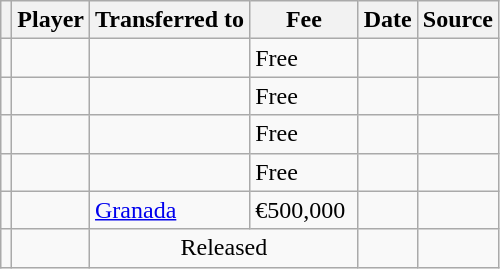<table class="wikitable plainrowheaders sortable">
<tr>
<th></th>
<th scope="col">Player</th>
<th>Transferred to</th>
<th style="width: 65px;">Fee</th>
<th scope="col">Date</th>
<th scope="col">Source</th>
</tr>
<tr>
<td align="center"></td>
<td></td>
<td></td>
<td>Free</td>
<td></td>
<td></td>
</tr>
<tr>
<td align="center"></td>
<td></td>
<td></td>
<td>Free</td>
<td></td>
<td></td>
</tr>
<tr>
<td align="center"></td>
<td></td>
<td></td>
<td>Free</td>
<td></td>
<td></td>
</tr>
<tr>
<td align="center"></td>
<td></td>
<td></td>
<td>Free</td>
<td></td>
<td></td>
</tr>
<tr>
<td align="center"></td>
<td></td>
<td> <a href='#'>Granada</a></td>
<td>€500,000</td>
<td></td>
<td></td>
</tr>
<tr>
<td align="center"></td>
<td></td>
<td colspan="2" style="text-align: center;">Released</td>
<td></td>
<td></td>
</tr>
</table>
